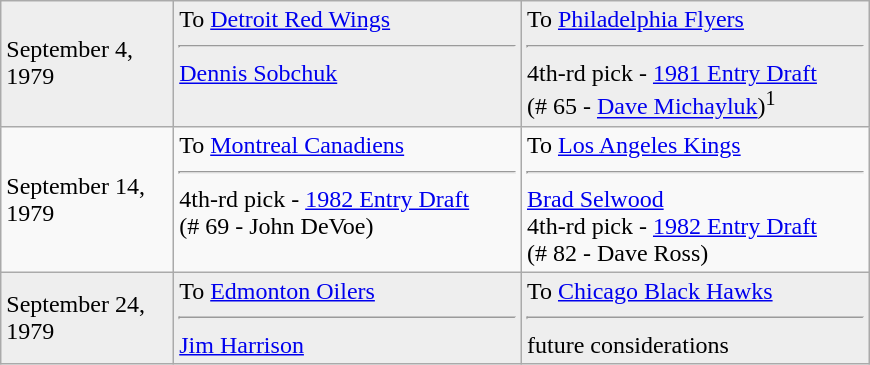<table class="wikitable" style="border:1px solid #999; width:580px;">
<tr style="background:#eee;">
<td>September 4,<br>1979</td>
<td valign="top">To <a href='#'>Detroit Red Wings</a><hr><a href='#'>Dennis Sobchuk</a></td>
<td valign="top">To <a href='#'>Philadelphia Flyers</a><hr>4th-rd pick - <a href='#'>1981 Entry Draft</a><br>(# 65 - <a href='#'>Dave Michayluk</a>)<sup>1</sup></td>
</tr>
<tr>
<td>September 14,<br>1979</td>
<td valign="top">To <a href='#'>Montreal Canadiens</a><hr>4th-rd pick - <a href='#'>1982 Entry Draft</a><br>(# 69 - John DeVoe)</td>
<td valign="top">To <a href='#'>Los Angeles Kings</a><hr><a href='#'>Brad Selwood</a><br>4th-rd pick - <a href='#'>1982 Entry Draft</a><br>(# 82 - Dave Ross)</td>
</tr>
<tr style="background:#eee;">
<td>September 24,<br>1979</td>
<td valign="top">To <a href='#'>Edmonton Oilers</a><hr><a href='#'>Jim Harrison</a></td>
<td valign="top">To <a href='#'>Chicago Black Hawks</a><hr>future considerations</td>
</tr>
</table>
